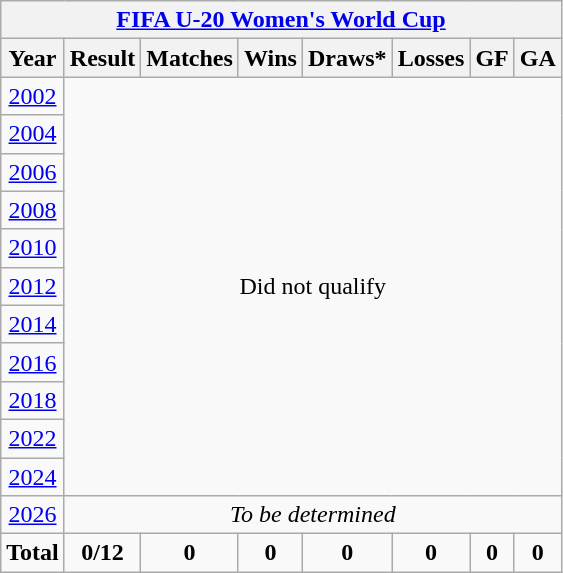<table class="wikitable" style="text-align: center;">
<tr>
<th colspan=10><a href='#'>FIFA U-20 Women's World Cup</a></th>
</tr>
<tr>
<th>Year</th>
<th>Result</th>
<th>Matches</th>
<th>Wins</th>
<th>Draws*</th>
<th>Losses</th>
<th>GF</th>
<th>GA</th>
</tr>
<tr>
<td> <a href='#'>2002</a></td>
<td rowspan=11 colspan=7>Did not qualify</td>
</tr>
<tr>
<td> <a href='#'>2004</a></td>
</tr>
<tr>
<td> <a href='#'>2006</a></td>
</tr>
<tr>
<td> <a href='#'>2008</a></td>
</tr>
<tr>
<td> <a href='#'>2010</a></td>
</tr>
<tr>
<td> <a href='#'>2012</a></td>
</tr>
<tr>
<td> <a href='#'>2014</a></td>
</tr>
<tr>
<td> <a href='#'>2016</a></td>
</tr>
<tr>
<td> <a href='#'>2018</a></td>
</tr>
<tr>
<td> <a href='#'>2022</a></td>
</tr>
<tr>
<td> <a href='#'>2024</a></td>
</tr>
<tr>
<td> <a href='#'>2026</a></td>
<td colspan=7><em>To be determined</em></td>
</tr>
<tr>
<td><strong>Total</strong></td>
<td><strong>0/12</strong></td>
<td><strong>0</strong></td>
<td><strong>0</strong></td>
<td><strong>0</strong></td>
<td><strong>0</strong></td>
<td><strong>0</strong></td>
<td><strong>0</strong></td>
</tr>
</table>
